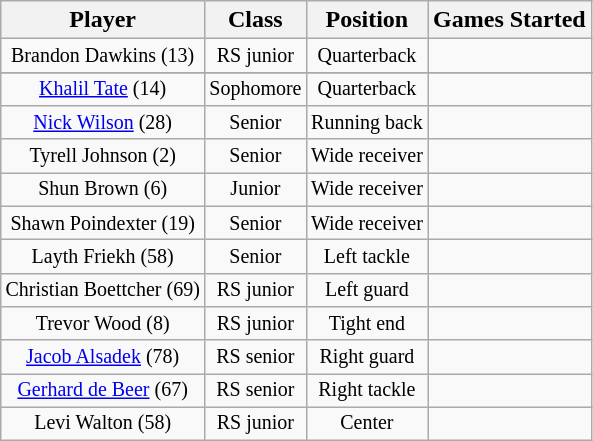<table class="wikitable">
<tr>
<th>Player</th>
<th>Class</th>
<th>Position</th>
<th>Games Started</th>
</tr>
<tr style="text-align:center; font-size:10pt;">
<td>Brandon Dawkins (13)</td>
<td>RS junior</td>
<td>Quarterback</td>
<td></td>
</tr>
<tr>
</tr>
<tr style="text-align:center; font-size:10pt;">
<td><a href='#'>Khalil Tate</a> (14)</td>
<td>Sophomore</td>
<td>Quarterback</td>
<td></td>
</tr>
<tr>
<td style="font-size:10pt; text-align:center;"><a href='#'>Nick Wilson</a> (28)</td>
<td style="font-size:10pt; text-align:center;">Senior</td>
<td style="font-size:10pt; text-align:center;">Running back</td>
<td></td>
</tr>
<tr style="text-align:center; font-size:10pt;">
<td>Tyrell Johnson (2)</td>
<td>Senior</td>
<td>Wide receiver</td>
<td></td>
</tr>
<tr style="text-align:center; font-size:10pt;">
<td>Shun Brown (6)</td>
<td>Junior</td>
<td>Wide receiver</td>
<td></td>
</tr>
<tr style="text-align:center; font-size:10pt;">
<td>Shawn Poindexter (19)</td>
<td>Senior</td>
<td>Wide receiver</td>
<td></td>
</tr>
<tr style="text-align:center; font-size:10pt;">
<td>Layth Friekh (58)</td>
<td>Senior</td>
<td>Left tackle</td>
<td></td>
</tr>
<tr style="text-align:center; font-size:10pt;">
<td>Christian Boettcher (69)</td>
<td>RS junior</td>
<td>Left guard</td>
<td></td>
</tr>
<tr style="text-align:center; font-size:10pt;">
<td>Trevor Wood (8)</td>
<td>RS junior</td>
<td>Tight end</td>
<td></td>
</tr>
<tr style="text-align:center; font-size:10pt;">
<td><a href='#'>Jacob Alsadek</a> (78)</td>
<td>RS senior</td>
<td>Right guard</td>
<td></td>
</tr>
<tr style="text-align:center; font-size:10pt;">
<td><a href='#'>Gerhard de Beer</a> (67)</td>
<td>RS senior</td>
<td>Right tackle</td>
<td></td>
</tr>
<tr style="text-align:center; font-size:10pt;">
<td>Levi Walton (58)</td>
<td>RS junior</td>
<td>Center</td>
<td></td>
</tr>
</table>
